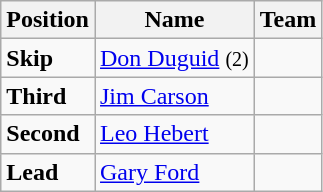<table class="wikitable">
<tr>
<th><strong>Position</strong></th>
<th><strong>Name</strong></th>
<th><strong>Team</strong></th>
</tr>
<tr>
<td><strong>Skip</strong></td>
<td><a href='#'>Don Duguid</a> <small>(2)</small></td>
<td></td>
</tr>
<tr>
<td><strong>Third</strong></td>
<td><a href='#'>Jim Carson</a></td>
<td></td>
</tr>
<tr>
<td><strong>Second</strong></td>
<td><a href='#'>Leo Hebert</a></td>
<td></td>
</tr>
<tr>
<td><strong>Lead</strong></td>
<td><a href='#'>Gary Ford</a></td>
<td></td>
</tr>
</table>
